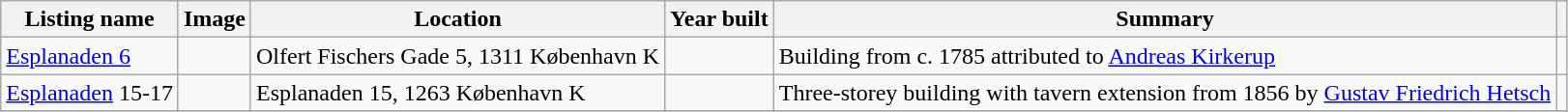<table class="wikitable sortable">
<tr>
<th>Listing name</th>
<th>Image</th>
<th>Location</th>
<th>Year built</th>
<th>Summary</th>
<th></th>
</tr>
<tr>
<td><a href='#'>Esplanaden 6</a></td>
<td></td>
<td>Olfert Fischers Gade 5, 1311 København K</td>
<td></td>
<td>Building from c. 1785 attributed to <a href='#'>Andreas Kirkerup</a></td>
<td></td>
</tr>
<tr>
<td><a href='#'>Esplanaden</a> 15-17</td>
<td></td>
<td>Esplanaden 15, 1263 København K</td>
<td></td>
<td>Three-storey building with tavern extension from 1856 by <a href='#'>Gustav Friedrich Hetsch</a></td>
<td></td>
</tr>
<tr>
</tr>
</table>
